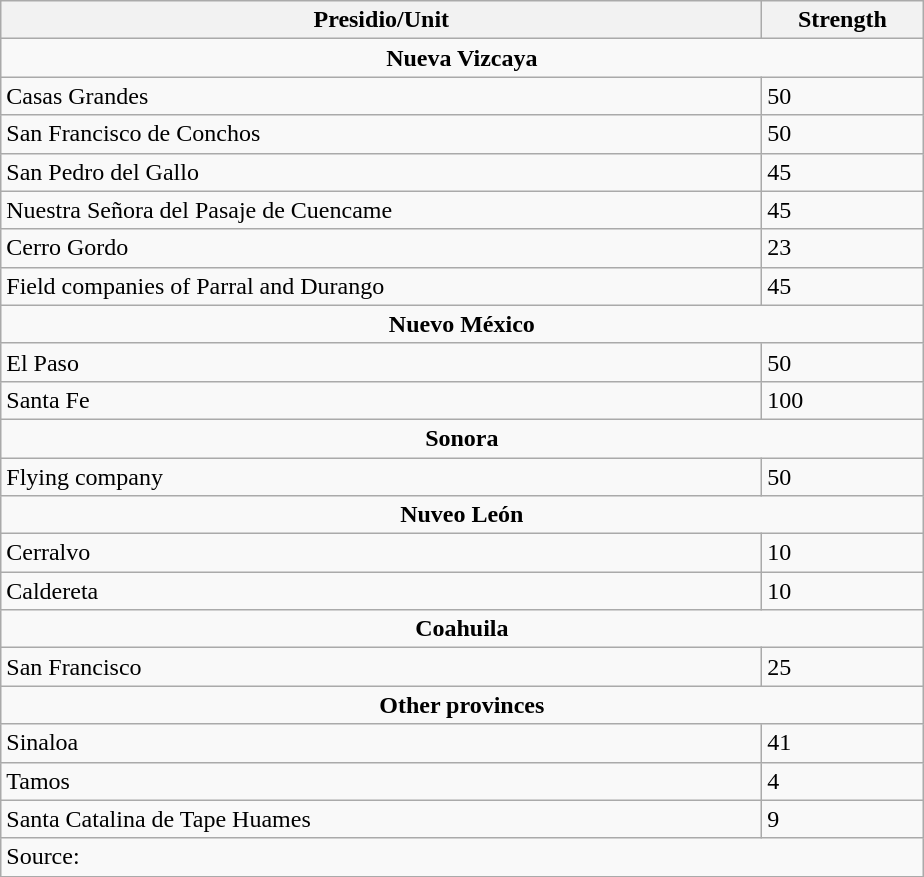<table class="wikitable">
<tr>
<th align="left" width="500"><strong>Presidio/Unit</strong></th>
<th align="left" width="100"><strong>Strength</strong></th>
</tr>
<tr>
<td colspan=2 style="text-align:center;"><strong>Nueva Vizcaya</strong></td>
</tr>
<tr>
<td>Casas Grandes</td>
<td>50</td>
</tr>
<tr>
<td>San Francisco de Conchos</td>
<td>50</td>
</tr>
<tr>
<td>San Pedro del Gallo</td>
<td>45</td>
</tr>
<tr>
<td>Nuestra Señora del Pasaje de Cuencame</td>
<td>45</td>
</tr>
<tr>
<td>Cerro Gordo</td>
<td>23</td>
</tr>
<tr>
<td>Field companies of Parral and Durango</td>
<td>45</td>
</tr>
<tr>
<td colspan=2 style="text-align:center;"><strong>Nuevo México</strong></td>
</tr>
<tr>
<td>El Paso</td>
<td>50</td>
</tr>
<tr>
<td>Santa Fe</td>
<td>100</td>
</tr>
<tr>
<td colspan=2 style="text-align:center;"><strong>Sonora</strong></td>
</tr>
<tr>
<td>Flying company</td>
<td>50</td>
</tr>
<tr>
<td colspan=2 style="text-align:center;"><strong>Nuveo León</strong></td>
</tr>
<tr>
<td>Cerralvo</td>
<td>10</td>
</tr>
<tr>
<td>Caldereta</td>
<td>10</td>
</tr>
<tr>
<td colspan=2 style="text-align:center;"><strong>Coahuila</strong></td>
</tr>
<tr>
<td>San Francisco</td>
<td>25</td>
</tr>
<tr>
<td colspan=2 style="text-align:center;"><strong>Other provinces</strong></td>
</tr>
<tr>
<td>Sinaloa</td>
<td>41</td>
</tr>
<tr>
<td>Tamos</td>
<td>4</td>
</tr>
<tr>
<td>Santa Catalina de Tape Huames</td>
<td>9</td>
</tr>
<tr>
<td colspan=2>Source: </td>
</tr>
<tr>
</tr>
</table>
